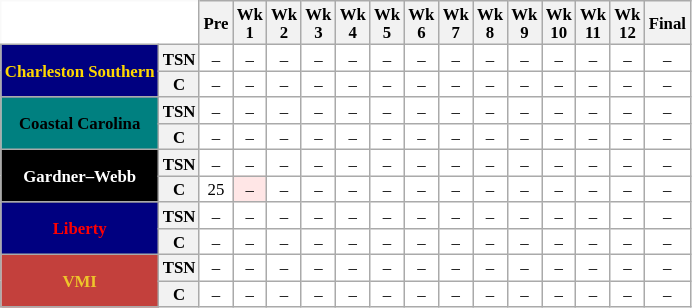<table class="wikitable" style="white-space:nowrap;font-size:70%;">
<tr>
<th colspan=2 style="background:white; border-top-style:hidden; border-left-style:hidden;"> </th>
<th>Pre</th>
<th>Wk<br>1</th>
<th>Wk<br>2</th>
<th>Wk<br>3</th>
<th>Wk<br>4</th>
<th>Wk<br>5</th>
<th>Wk<br>6</th>
<th>Wk<br>7</th>
<th>Wk<br>8</th>
<th>Wk<br>9</th>
<th>Wk<br>10</th>
<th>Wk<br>11</th>
<th>Wk<br>12</th>
<th>Final</th>
</tr>
<tr style="text-align:center;">
<th rowspan=2 style="background:navy; color:gold;">Charleston Southern</th>
<th>TSN</th>
<td style="background:#FFF;">–</td>
<td style="background:#FFF;">–</td>
<td style="background:#FFF;">–</td>
<td style="background:#FFF;">–</td>
<td style="background:#FFF;">–</td>
<td style="background:#FFF;">–</td>
<td style="background:#FFF;">–</td>
<td style="background:#FFF;">–</td>
<td style="background:#FFF;">–</td>
<td style="background:#FFF;">–</td>
<td style="background:#FFF;">–</td>
<td style="background:#FFF;">–</td>
<td style="background:#FFF;">–</td>
<td style="background:#FFF;">–</td>
</tr>
<tr style="text-align:center;">
<th>C</th>
<td style="background:#FFF;">–</td>
<td style="background:#FFF;">–</td>
<td style="background:#FFF;">–</td>
<td style="background:#FFF;">–</td>
<td style="background:#FFF;">–</td>
<td style="background:#FFF;">–</td>
<td style="background:#FFF;">–</td>
<td style="background:#FFF;">–</td>
<td style="background:#FFF;">–</td>
<td style="background:#FFF;">–</td>
<td style="background:#FFF;">–</td>
<td style="background:#FFF;">–</td>
<td style="background:#FFF;">–</td>
<td style="background:#FFF;">–</td>
</tr>
<tr style="text-align:center;">
<th rowspan=2 style="background:teal; color:black;">Coastal Carolina</th>
<th>TSN</th>
<td style="background:#FFF;">–</td>
<td style="background:#FFF;">–</td>
<td style="background:#FFF;">–</td>
<td style="background:#FFF;">–</td>
<td style="background:#FFF;">–</td>
<td style="background:#FFF;">–</td>
<td style="background:#FFF;">–</td>
<td style="background:#FFF;">–</td>
<td style="background:#FFF;">–</td>
<td style="background:#FFF;">–</td>
<td style="background:#FFF;">–</td>
<td style="background:#FFF;">–</td>
<td style="background:#FFF;">–</td>
<td style="background:#FFF;">–</td>
</tr>
<tr style="text-align:center;">
<th>C</th>
<td style="background:#FFF;">–</td>
<td style="background:#FFF;">–</td>
<td style="background:#FFF;">–</td>
<td style="background:#FFF;">–</td>
<td style="background:#FFF;">–</td>
<td style="background:#FFF;">–</td>
<td style="background:#FFF;">–</td>
<td style="background:#FFF;">–</td>
<td style="background:#FFF;">–</td>
<td style="background:#FFF;">–</td>
<td style="background:#FFF;">–</td>
<td style="background:#FFF;">–</td>
<td style="background:#FFF;">–</td>
<td style="background:#FFF;">–</td>
</tr>
<tr style="text-align:center;">
<th rowspan=2 style="background:black; color:white;">Gardner–Webb</th>
<th>TSN</th>
<td style="background:#FFF;">–</td>
<td style="background:#FFF;">–</td>
<td style="background:#FFF;">–</td>
<td style="background:#FFF;">–</td>
<td style="background:#FFF;">–</td>
<td style="background:#FFF;">–</td>
<td style="background:#FFF;">–</td>
<td style="background:#FFF;">–</td>
<td style="background:#FFF;">–</td>
<td style="background:#FFF;">–</td>
<td style="background:#FFF;">–</td>
<td style="background:#FFF;">–</td>
<td style="background:#FFF;">–</td>
<td style="background:#FFF;">–</td>
</tr>
<tr style="text-align:center;">
<th>C</th>
<td style="background:#FFF;">25</td>
<td style="background:#FFE6E6;">–</td>
<td style="background:#FFF;">–</td>
<td style="background:#FFF;">–</td>
<td style="background:#FFF;">–</td>
<td style="background:#FFF;">–</td>
<td style="background:#FFF;">–</td>
<td style="background:#FFF;">–</td>
<td style="background:#FFF;">–</td>
<td style="background:#FFF;">–</td>
<td style="background:#FFF;">–</td>
<td style="background:#FFF;">–</td>
<td style="background:#FFF;">–</td>
<td style="background:#FFF;">–</td>
</tr>
<tr style="text-align:center;">
<th rowspan=2 style="background:navy; color:red;">Liberty</th>
<th>TSN</th>
<td style="background:#FFF;">–</td>
<td style="background:#FFF;">–</td>
<td style="background:#FFF;">–</td>
<td style="background:#FFF;">–</td>
<td style="background:#FFF;">–</td>
<td style="background:#FFF;">–</td>
<td style="background:#FFF;">–</td>
<td style="background:#FFF;">–</td>
<td style="background:#FFF;">–</td>
<td style="background:#FFF;">–</td>
<td style="background:#FFF;">–</td>
<td style="background:#FFF;">–</td>
<td style="background:#FFF;">–</td>
<td style="background:#FFF;">–</td>
</tr>
<tr style="text-align:center;">
<th>C</th>
<td style="background:#FFF;">–</td>
<td style="background:#FFF;">–</td>
<td style="background:#FFF;">–</td>
<td style="background:#FFF;">–</td>
<td style="background:#FFF;">–</td>
<td style="background:#FFF;">–</td>
<td style="background:#FFF;">–</td>
<td style="background:#FFF;">–</td>
<td style="background:#FFF;">–</td>
<td style="background:#FFF;">–</td>
<td style="background:#FFF;">–</td>
<td style="background:#FFF;">–</td>
<td style="background:#FFF;">–</td>
<td style="background:#FFF;">–</td>
</tr>
<tr style="text-align:center;">
<th rowspan=2 style="background:#C3403C; color:#EEC52B;">VMI</th>
<th>TSN</th>
<td style="background:#FFF;">–</td>
<td style="background:#FFF;">–</td>
<td style="background:#FFF;">–</td>
<td style="background:#FFF;">–</td>
<td style="background:#FFF;">–</td>
<td style="background:#FFF;">–</td>
<td style="background:#FFF;">–</td>
<td style="background:#FFF;">–</td>
<td style="background:#FFF;">–</td>
<td style="background:#FFF;">–</td>
<td style="background:#FFF;">–</td>
<td style="background:#FFF;">–</td>
<td style="background:#FFF;">–</td>
<td style="background:#FFF;">–</td>
</tr>
<tr style="text-align:center;">
<th>C</th>
<td style="background:#FFF;">–</td>
<td style="background:#FFF;">–</td>
<td style="background:#FFF;">–</td>
<td style="background:#FFF;">–</td>
<td style="background:#FFF;">–</td>
<td style="background:#FFF;">–</td>
<td style="background:#FFF;">–</td>
<td style="background:#FFF;">–</td>
<td style="background:#FFF;">–</td>
<td style="background:#FFF;">–</td>
<td style="background:#FFF;">–</td>
<td style="background:#FFF;">–</td>
<td style="background:#FFF;">–</td>
<td style="background:#FFF;">–</td>
</tr>
</table>
